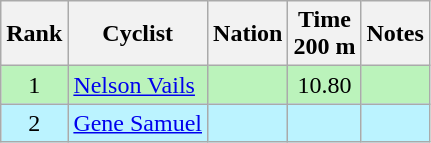<table class="wikitable sortable" style="text-align:center">
<tr>
<th>Rank</th>
<th>Cyclist</th>
<th>Nation</th>
<th>Time<br>200 m</th>
<th>Notes</th>
</tr>
<tr bgcolor=bbf3bb>
<td>1</td>
<td align=left><a href='#'>Nelson Vails</a></td>
<td align=left></td>
<td>10.80</td>
<td></td>
</tr>
<tr bgcolor=bbf3ff>
<td>2</td>
<td align=left><a href='#'>Gene Samuel</a></td>
<td align=left></td>
<td></td>
<td></td>
</tr>
</table>
